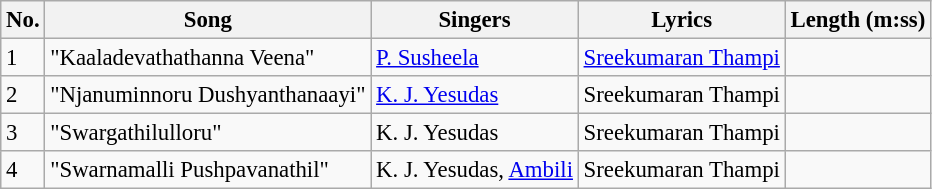<table class="wikitable" style="font-size:95%;">
<tr>
<th>No.</th>
<th>Song</th>
<th>Singers</th>
<th>Lyrics</th>
<th>Length (m:ss)</th>
</tr>
<tr>
<td>1</td>
<td>"Kaaladevathathanna Veena"</td>
<td><a href='#'>P. Susheela</a></td>
<td><a href='#'>Sreekumaran Thampi</a></td>
<td></td>
</tr>
<tr>
<td>2</td>
<td>"Njanuminnoru Dushyanthanaayi"</td>
<td><a href='#'>K. J. Yesudas</a></td>
<td>Sreekumaran Thampi</td>
<td></td>
</tr>
<tr>
<td>3</td>
<td>"Swargathilulloru"</td>
<td>K. J. Yesudas</td>
<td>Sreekumaran Thampi</td>
<td></td>
</tr>
<tr>
<td>4</td>
<td>"Swarnamalli Pushpavanathil"</td>
<td>K. J. Yesudas, <a href='#'>Ambili</a></td>
<td>Sreekumaran Thampi</td>
<td></td>
</tr>
</table>
